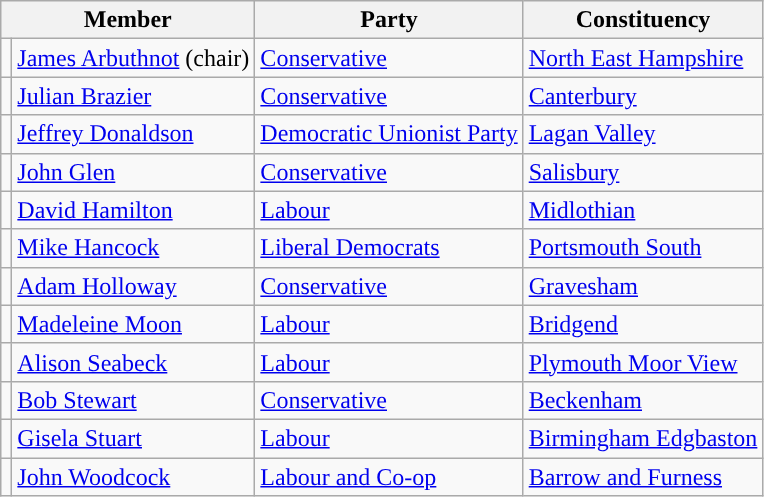<table class="wikitable">
<tr>
<th colspan="2" valign="top">Member</th>
<th valign="top">Party</th>
<th valign="top">Constituency</th>
</tr>
<tr>
<td style="color:inherit;background:"></td>
<td><a href='#'>James Arbuthnot</a> (chair)</td>
<td><a href='#'>Conservative</a></td>
<td><a href='#'>North East Hampshire</a></td>
</tr>
<tr>
<td style="color:inherit;background:"></td>
<td><a href='#'>Julian Brazier</a></td>
<td><a href='#'>Conservative</a></td>
<td><a href='#'>Canterbury</a></td>
</tr>
<tr>
<td style="color:inherit;background:"></td>
<td><a href='#'>Jeffrey Donaldson</a></td>
<td><a href='#'>Democratic Unionist Party</a></td>
<td><a href='#'>Lagan Valley</a></td>
</tr>
<tr>
<td style="color:inherit;background:"></td>
<td><a href='#'>John Glen</a></td>
<td><a href='#'>Conservative</a></td>
<td><a href='#'>Salisbury</a></td>
</tr>
<tr>
<td style="color:inherit;background:"></td>
<td><a href='#'>David Hamilton</a></td>
<td><a href='#'>Labour</a></td>
<td><a href='#'>Midlothian</a></td>
</tr>
<tr>
<td style="color:inherit;background:"></td>
<td><a href='#'>Mike Hancock</a></td>
<td><a href='#'>Liberal Democrats</a></td>
<td><a href='#'>Portsmouth South</a></td>
</tr>
<tr>
<td style="color:inherit;background:"></td>
<td><a href='#'>Adam Holloway</a></td>
<td><a href='#'>Conservative</a></td>
<td><a href='#'>Gravesham</a></td>
</tr>
<tr>
<td style="color:inherit;background:"></td>
<td><a href='#'>Madeleine Moon</a></td>
<td><a href='#'>Labour</a></td>
<td><a href='#'>Bridgend</a></td>
</tr>
<tr>
<td style="color:inherit;background:"></td>
<td><a href='#'>Alison Seabeck</a></td>
<td><a href='#'>Labour</a></td>
<td><a href='#'>Plymouth Moor View</a></td>
</tr>
<tr>
<td style="color:inherit;background:"></td>
<td><a href='#'>Bob Stewart</a></td>
<td><a href='#'>Conservative</a></td>
<td><a href='#'>Beckenham</a></td>
</tr>
<tr>
<td style="color:inherit;background:"></td>
<td><a href='#'>Gisela Stuart</a></td>
<td><a href='#'>Labour</a></td>
<td><a href='#'>Birmingham Edgbaston</a></td>
</tr>
<tr>
<td style="color:inherit;background:"></td>
<td><a href='#'>John Woodcock</a></td>
<td><a href='#'>Labour and Co-op</a></td>
<td><a href='#'>Barrow and Furness</a></td>
</tr>
</table>
